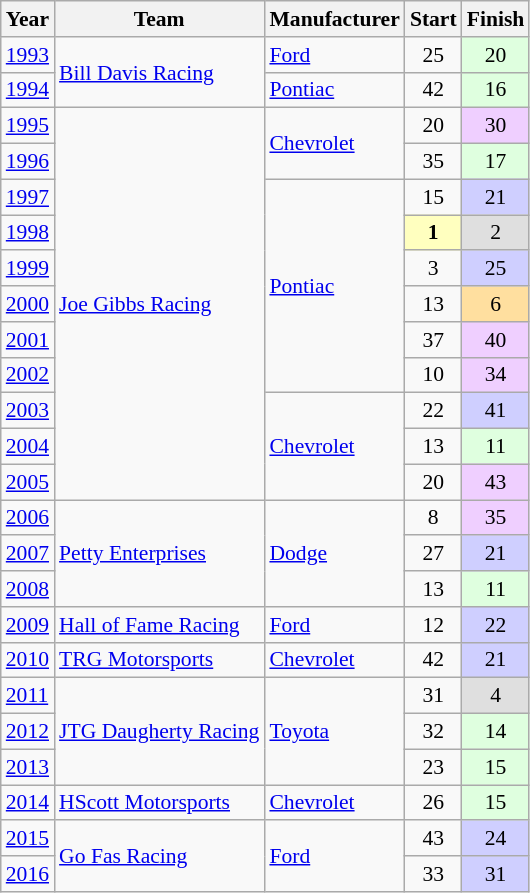<table class="wikitable" style="font-size: 90%;">
<tr>
<th>Year</th>
<th>Team</th>
<th>Manufacturer</th>
<th>Start</th>
<th>Finish</th>
</tr>
<tr>
<td><a href='#'>1993</a></td>
<td rowspan=2><a href='#'>Bill Davis Racing</a></td>
<td><a href='#'>Ford</a></td>
<td align=center>25</td>
<td align=center style="background:#DFFFDF;">20</td>
</tr>
<tr>
<td><a href='#'>1994</a></td>
<td><a href='#'>Pontiac</a></td>
<td align=center>42</td>
<td align=center style="background:#DFFFDF;">16</td>
</tr>
<tr>
<td><a href='#'>1995</a></td>
<td rowspan=11><a href='#'>Joe Gibbs Racing</a></td>
<td rowspan=2><a href='#'>Chevrolet</a></td>
<td align=center>20</td>
<td align=center style="background:#EFCFFF;">30</td>
</tr>
<tr>
<td><a href='#'>1996</a></td>
<td align=center>35</td>
<td align=center style="background:#DFFFDF;">17</td>
</tr>
<tr>
<td><a href='#'>1997</a></td>
<td rowspan=6><a href='#'>Pontiac</a></td>
<td align=center>15</td>
<td align=center style="background:#CFCFFF;">21</td>
</tr>
<tr>
<td><a href='#'>1998</a></td>
<td align=center style="background:#FFFFBF;"><strong>1</strong></td>
<td align=center style="background:#DFDFDF;">2</td>
</tr>
<tr>
<td><a href='#'>1999</a></td>
<td align=center>3</td>
<td align=center style="background:#CFCFFF;">25</td>
</tr>
<tr>
<td><a href='#'>2000</a></td>
<td align=center>13</td>
<td align=center style="background:#FFDF9F;">6</td>
</tr>
<tr>
<td><a href='#'>2001</a></td>
<td align=center>37</td>
<td align=center style="background:#EFCFFF;">40</td>
</tr>
<tr>
<td><a href='#'>2002</a></td>
<td align=center>10</td>
<td align=center style="background:#EFCFFF;">34</td>
</tr>
<tr>
<td><a href='#'>2003</a></td>
<td rowspan=3><a href='#'>Chevrolet</a></td>
<td align=center>22</td>
<td align=center style="background:#CFCFFF;">41</td>
</tr>
<tr>
<td><a href='#'>2004</a></td>
<td align=center>13</td>
<td align=center style="background:#DFFFDF;">11</td>
</tr>
<tr>
<td><a href='#'>2005</a></td>
<td align=center>20</td>
<td align=center style="background:#EFCFFF;">43</td>
</tr>
<tr>
<td><a href='#'>2006</a></td>
<td rowspan=3><a href='#'>Petty Enterprises</a></td>
<td rowspan=3><a href='#'>Dodge</a></td>
<td align=center>8</td>
<td align=center style="background:#EFCFFF;">35</td>
</tr>
<tr>
<td><a href='#'>2007</a></td>
<td align=center>27</td>
<td align=center style="background:#CFCFFF;">21</td>
</tr>
<tr>
<td><a href='#'>2008</a></td>
<td align=center>13</td>
<td align=center style="background:#DFFFDF;">11</td>
</tr>
<tr>
<td><a href='#'>2009</a></td>
<td><a href='#'>Hall of Fame Racing</a></td>
<td><a href='#'>Ford</a></td>
<td align=center>12</td>
<td align=center style="background:#CFCFFF;">22</td>
</tr>
<tr>
<td><a href='#'>2010</a></td>
<td><a href='#'>TRG Motorsports</a></td>
<td><a href='#'>Chevrolet</a></td>
<td align=center>42</td>
<td align=center style="background:#CFCFFF;">21</td>
</tr>
<tr>
<td><a href='#'>2011</a></td>
<td rowspan=3><a href='#'>JTG Daugherty Racing</a></td>
<td rowspan=3><a href='#'>Toyota</a></td>
<td align=center>31</td>
<td align=center style="background:#DFDFDF;">4</td>
</tr>
<tr>
<td><a href='#'>2012</a></td>
<td align=center>32</td>
<td align=center style="background:#DFFFDF;">14</td>
</tr>
<tr>
<td><a href='#'>2013</a></td>
<td align=center>23</td>
<td align=center style="background:#DFFFDF;">15</td>
</tr>
<tr>
<td><a href='#'>2014</a></td>
<td><a href='#'>HScott Motorsports</a></td>
<td><a href='#'>Chevrolet</a></td>
<td align=center>26</td>
<td align=center style="background:#DFFFDF;">15</td>
</tr>
<tr>
<td><a href='#'>2015</a></td>
<td rowspan=2><a href='#'>Go Fas Racing</a></td>
<td rowspan=2><a href='#'>Ford</a></td>
<td align=center>43</td>
<td align=center style="background:#CFCFFF;">24</td>
</tr>
<tr>
<td><a href='#'>2016</a></td>
<td align=center>33</td>
<td align=center style="background:#CFCFFF;">31</td>
</tr>
</table>
